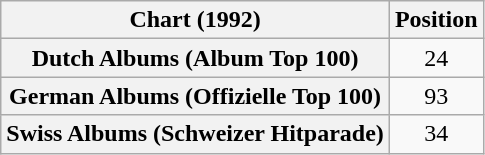<table class="wikitable sortable plainrowheaders" style="text-align:center">
<tr>
<th scope="col">Chart (1992)</th>
<th scope="col">Position</th>
</tr>
<tr>
<th scope="row">Dutch Albums (Album Top 100)</th>
<td>24</td>
</tr>
<tr>
<th scope="row">German Albums (Offizielle Top 100)</th>
<td>93</td>
</tr>
<tr>
<th scope="row">Swiss Albums (Schweizer Hitparade)</th>
<td>34</td>
</tr>
</table>
